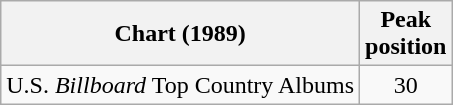<table class="wikitable">
<tr>
<th>Chart (1989)</th>
<th>Peak<br>position</th>
</tr>
<tr>
<td>U.S. <em>Billboard</em> Top Country Albums</td>
<td align="center">30</td>
</tr>
</table>
